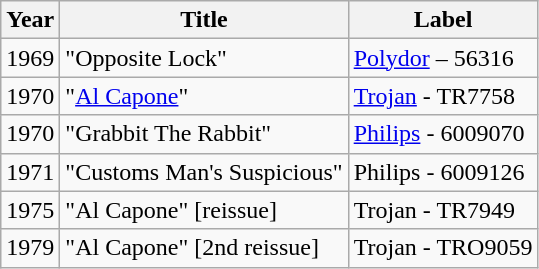<table class="wikitable">
<tr>
<th>Year</th>
<th>Title</th>
<th>Label</th>
</tr>
<tr>
<td>1969</td>
<td>"Opposite Lock"</td>
<td><a href='#'>Polydor</a> – 56316</td>
</tr>
<tr>
<td>1970</td>
<td>"<a href='#'>Al Capone</a>"</td>
<td><a href='#'>Trojan</a> - TR7758</td>
</tr>
<tr>
<td>1970</td>
<td>"Grabbit The Rabbit"</td>
<td><a href='#'>Philips</a> - 6009070</td>
</tr>
<tr>
<td>1971</td>
<td>"Customs Man's Suspicious"</td>
<td>Philips - 6009126</td>
</tr>
<tr>
<td>1975</td>
<td>"Al Capone" [reissue]</td>
<td>Trojan - TR7949</td>
</tr>
<tr>
<td>1979</td>
<td>"Al Capone" [2nd reissue]</td>
<td>Trojan - TRO9059</td>
</tr>
</table>
